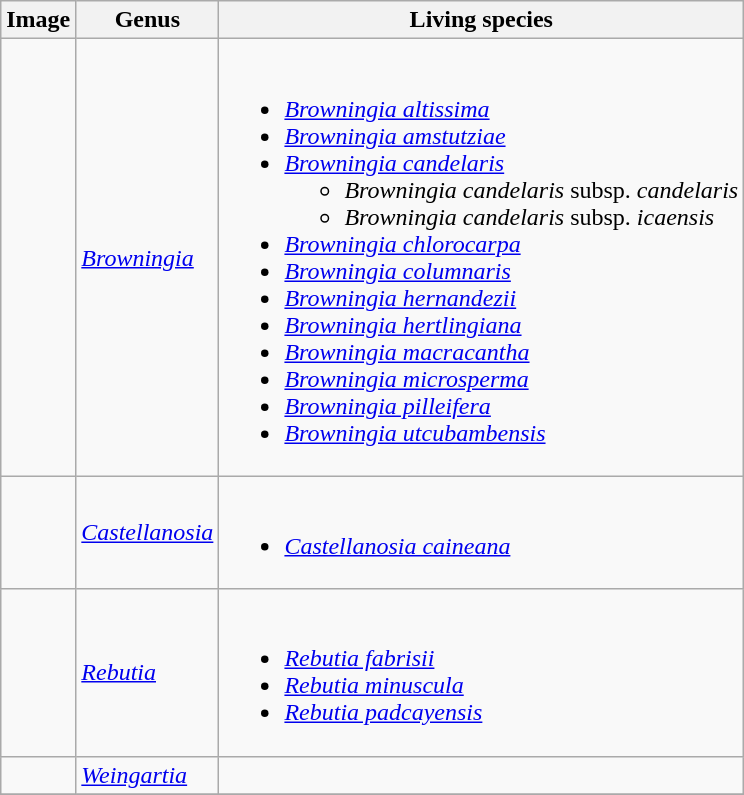<table class="wikitable">
<tr>
<th>Image</th>
<th>Genus</th>
<th>Living species</th>
</tr>
<tr>
<td></td>
<td><em><a href='#'>Browningia</a></em> </td>
<td><br><ul><li><em><a href='#'>Browningia altissima</a></em> </li><li><em><a href='#'>Browningia amstutziae</a></em> </li><li><em><a href='#'>Browningia candelaris</a></em> <ul><li><em>Browningia candelaris</em> subsp. <em>candelaris</em></li><li><em>Browningia candelaris</em> subsp. <em>icaensis</em> </li></ul></li><li><em><a href='#'>Browningia chlorocarpa</a></em> </li><li><em><a href='#'>Browningia columnaris</a></em> </li><li><em><a href='#'>Browningia hernandezii</a></em> </li><li><em><a href='#'>Browningia hertlingiana</a></em> </li><li><em><a href='#'>Browningia macracantha</a></em> </li><li><em><a href='#'>Browningia microsperma</a></em> </li><li><em><a href='#'>Browningia pilleifera</a></em> </li><li><em><a href='#'>Browningia utcubambensis</a></em> </li></ul></td>
</tr>
<tr>
<td></td>
<td><em><a href='#'>Castellanosia</a></em> </td>
<td><br><ul><li><em><a href='#'>Castellanosia caineana</a></em> </li></ul></td>
</tr>
<tr>
<td></td>
<td><em><a href='#'>Rebutia</a></em> </td>
<td><br><ul><li><em><a href='#'>Rebutia fabrisii</a></em> </li><li><em><a href='#'>Rebutia minuscula</a></em> </li><li><em><a href='#'>Rebutia padcayensis</a></em> </li></ul></td>
</tr>
<tr>
<td></td>
<td><em><a href='#'>Weingartia</a></em> </td>
<td><br></td>
</tr>
<tr>
</tr>
</table>
